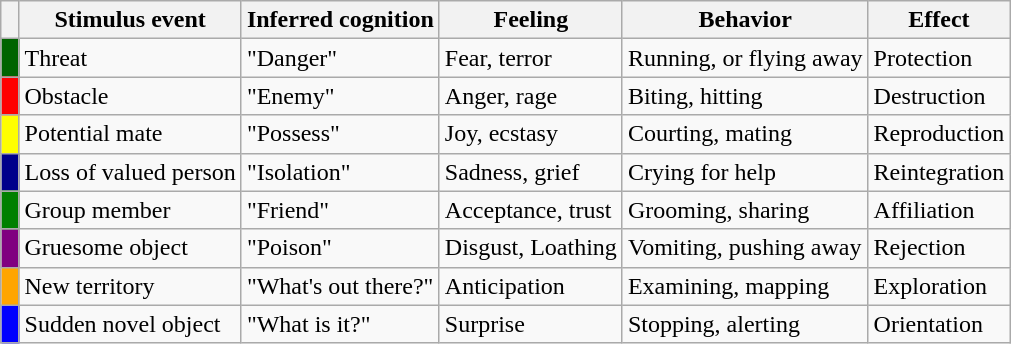<table class="wikitable">
<tr>
<th style="width:0.3em"></th>
<th>Stimulus event</th>
<th>Inferred cognition</th>
<th>Feeling</th>
<th>Behavior</th>
<th>Effect</th>
</tr>
<tr>
<td style="background:darkgreen"></td>
<td>Threat</td>
<td>"Danger"</td>
<td>Fear, terror</td>
<td>Running, or flying away</td>
<td>Protection</td>
</tr>
<tr>
<td style="background:red"></td>
<td>Obstacle</td>
<td>"Enemy"</td>
<td>Anger, rage</td>
<td>Biting, hitting</td>
<td>Destruction</td>
</tr>
<tr>
<td style="background:yellow"></td>
<td>Potential mate</td>
<td>"Possess"</td>
<td>Joy, ecstasy</td>
<td>Courting, mating</td>
<td>Reproduction</td>
</tr>
<tr>
<td style="background:darkblue"></td>
<td>Loss of valued person</td>
<td>"Isolation"</td>
<td>Sadness, grief</td>
<td>Crying for help</td>
<td>Reintegration</td>
</tr>
<tr>
<td style="background:green"></td>
<td>Group member</td>
<td>"Friend"</td>
<td>Acceptance, trust</td>
<td>Grooming, sharing</td>
<td>Affiliation</td>
</tr>
<tr>
<td style="background:purple"></td>
<td>Gruesome object</td>
<td>"Poison"</td>
<td>Disgust, Loathing</td>
<td>Vomiting, pushing away</td>
<td>Rejection</td>
</tr>
<tr>
<td style="background:orange"></td>
<td>New territory</td>
<td>"What's out there?"</td>
<td>Anticipation</td>
<td>Examining, mapping</td>
<td>Exploration</td>
</tr>
<tr>
<td style="background:blue"></td>
<td>Sudden novel object</td>
<td>"What is it?"</td>
<td>Surprise</td>
<td>Stopping, alerting</td>
<td>Orientation</td>
</tr>
</table>
